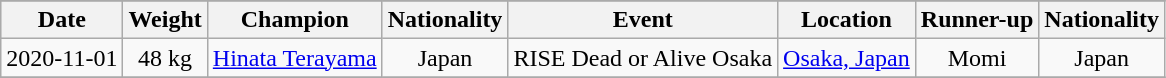<table class="wikitable" style="text-align:center">
<tr>
</tr>
<tr bgcolor="#dddddd">
<th>Date</th>
<th>Weight</th>
<th>Champion</th>
<th>Nationality</th>
<th>Event</th>
<th>Location</th>
<th>Runner-up</th>
<th>Nationality</th>
</tr>
<tr>
<td>2020-11-01</td>
<td>48 kg</td>
<td><a href='#'>Hinata Terayama</a></td>
<td> Japan</td>
<td>RISE Dead or Alive Osaka</td>
<td><a href='#'>Osaka, Japan</a></td>
<td>Momi</td>
<td> Japan</td>
</tr>
<tr>
</tr>
</table>
